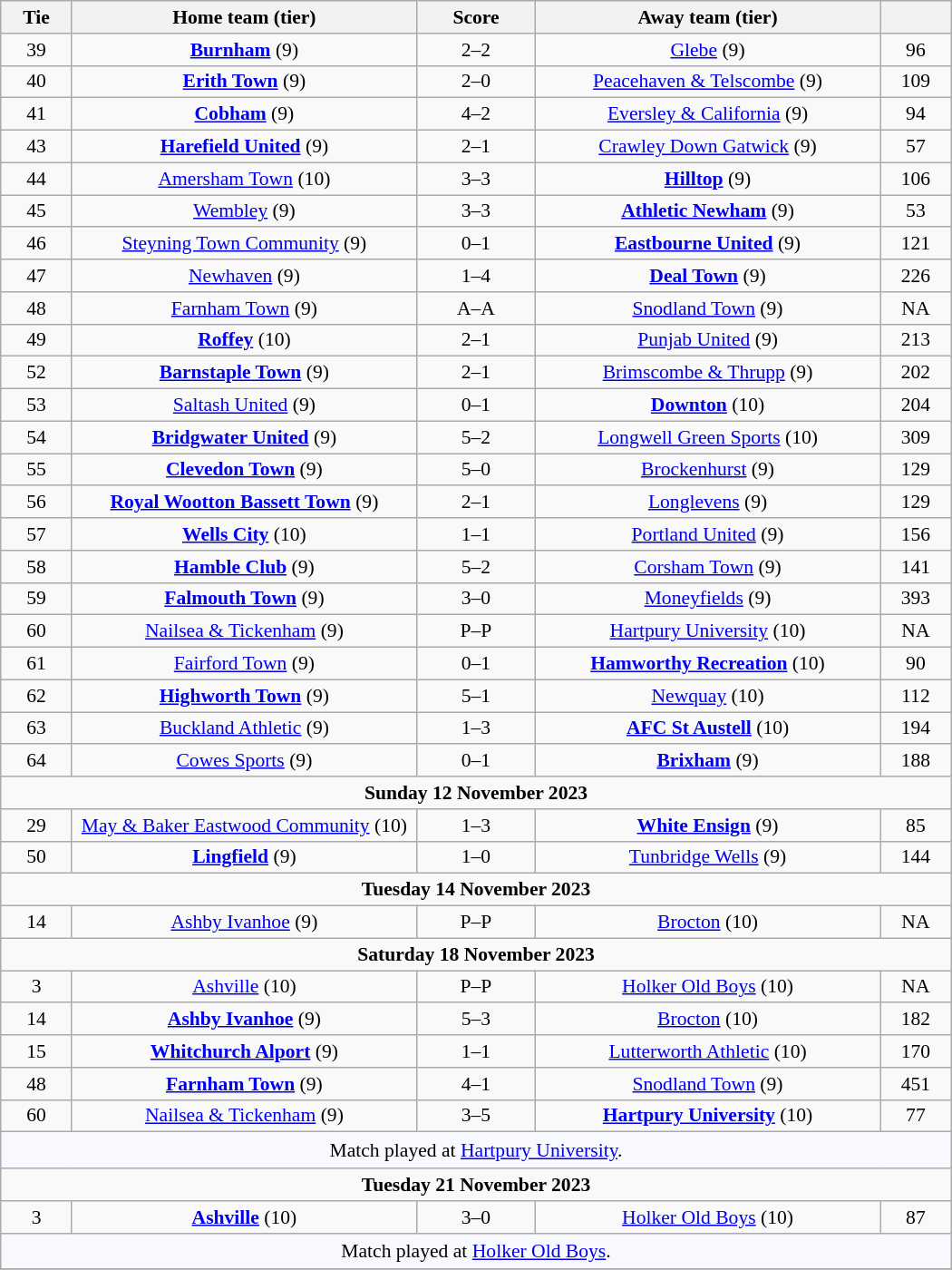<table class="wikitable" style="width:700px;text-align:center;font-size:90%">
<tr>
<th scope="col" style="width: 7.50%">Tie</th>
<th scope="col" style="width:36.25%">Home team (tier)</th>
<th scope="col" style="width:12.50%">Score</th>
<th scope="col" style="width:36.25%">Away team (tier)</th>
<th scope="col" style="width: 7.50%"></th>
</tr>
<tr>
<td>39</td>
<td><strong><a href='#'>Burnham</a></strong> (9)</td>
<td>2–2 </td>
<td><a href='#'>Glebe</a> (9)</td>
<td>96</td>
</tr>
<tr>
<td>40</td>
<td><strong><a href='#'>Erith Town</a></strong> (9)</td>
<td>2–0</td>
<td><a href='#'>Peacehaven & Telscombe</a> (9)</td>
<td>109</td>
</tr>
<tr>
<td>41</td>
<td><strong><a href='#'>Cobham</a></strong> (9)</td>
<td>4–2</td>
<td><a href='#'>Eversley & California</a> (9)</td>
<td>94</td>
</tr>
<tr>
<td>43</td>
<td><strong><a href='#'>Harefield United</a></strong> (9)</td>
<td>2–1</td>
<td><a href='#'>Crawley Down Gatwick</a> (9)</td>
<td>57</td>
</tr>
<tr>
<td>44</td>
<td><a href='#'>Amersham Town</a> (10)</td>
<td>3–3 </td>
<td><strong><a href='#'>Hilltop</a></strong> (9)</td>
<td>106</td>
</tr>
<tr>
<td>45</td>
<td><a href='#'>Wembley</a> (9)</td>
<td>3–3 </td>
<td><strong><a href='#'>Athletic Newham</a></strong> (9)</td>
<td>53</td>
</tr>
<tr>
<td>46</td>
<td><a href='#'>Steyning Town Community</a> (9)</td>
<td>0–1</td>
<td><strong><a href='#'>Eastbourne United</a></strong> (9)</td>
<td>121</td>
</tr>
<tr>
<td>47</td>
<td><a href='#'>Newhaven</a> (9)</td>
<td>1–4</td>
<td><strong><a href='#'>Deal Town</a></strong> (9)</td>
<td>226</td>
</tr>
<tr>
<td>48</td>
<td><a href='#'>Farnham Town</a> (9)</td>
<td>A–A</td>
<td><a href='#'>Snodland Town</a> (9)</td>
<td>NA</td>
</tr>
<tr>
<td>49</td>
<td><strong><a href='#'>Roffey</a></strong> (10)</td>
<td>2–1</td>
<td><a href='#'>Punjab United</a> (9)</td>
<td>213</td>
</tr>
<tr>
<td>52</td>
<td><strong><a href='#'>Barnstaple Town</a></strong> (9)</td>
<td>2–1</td>
<td><a href='#'>Brimscombe & Thrupp</a> (9)</td>
<td>202</td>
</tr>
<tr>
<td>53</td>
<td><a href='#'>Saltash United</a> (9)</td>
<td>0–1</td>
<td><strong><a href='#'>Downton</a></strong> (10)</td>
<td>204</td>
</tr>
<tr>
<td>54</td>
<td><strong><a href='#'>Bridgwater United</a></strong> (9)</td>
<td>5–2</td>
<td><a href='#'>Longwell Green Sports</a> (10)</td>
<td>309</td>
</tr>
<tr>
<td>55</td>
<td><strong><a href='#'>Clevedon Town</a></strong> (9)</td>
<td>5–0</td>
<td><a href='#'>Brockenhurst</a> (9)</td>
<td>129</td>
</tr>
<tr>
<td>56</td>
<td><strong><a href='#'>Royal Wootton Bassett Town</a></strong> (9)</td>
<td>2–1</td>
<td><a href='#'>Longlevens</a> (9)</td>
<td>129</td>
</tr>
<tr>
<td>57</td>
<td><strong><a href='#'>Wells City</a></strong> (10)</td>
<td>1–1 </td>
<td><a href='#'>Portland United</a> (9)</td>
<td>156</td>
</tr>
<tr>
<td>58</td>
<td><strong><a href='#'>Hamble Club</a></strong> (9)</td>
<td>5–2</td>
<td><a href='#'>Corsham Town</a> (9)</td>
<td>141</td>
</tr>
<tr>
<td>59</td>
<td><strong><a href='#'>Falmouth Town</a></strong> (9)</td>
<td>3–0</td>
<td><a href='#'>Moneyfields</a> (9)</td>
<td>393</td>
</tr>
<tr>
<td>60</td>
<td><a href='#'>Nailsea & Tickenham</a> (9)</td>
<td>P–P</td>
<td><a href='#'>Hartpury University</a> (10)</td>
<td>NA</td>
</tr>
<tr>
<td>61</td>
<td><a href='#'>Fairford Town</a> (9)</td>
<td>0–1</td>
<td><strong><a href='#'>Hamworthy Recreation</a></strong> (10)</td>
<td>90</td>
</tr>
<tr>
<td>62</td>
<td><strong><a href='#'>Highworth Town</a></strong> (9)</td>
<td>5–1</td>
<td><a href='#'>Newquay</a> (10)</td>
<td>112</td>
</tr>
<tr>
<td>63</td>
<td><a href='#'>Buckland Athletic</a> (9)</td>
<td>1–3</td>
<td><strong><a href='#'>AFC St Austell</a></strong> (10)</td>
<td>194</td>
</tr>
<tr>
<td>64</td>
<td><a href='#'>Cowes Sports</a> (9)</td>
<td>0–1</td>
<td><strong><a href='#'>Brixham</a></strong> (9)</td>
<td>188</td>
</tr>
<tr>
<td colspan="5"><strong>Sunday 12 November 2023</strong></td>
</tr>
<tr>
<td>29</td>
<td><a href='#'>May & Baker Eastwood Community</a> (10)</td>
<td>1–3</td>
<td><strong><a href='#'>White Ensign</a></strong> (9)</td>
<td>85</td>
</tr>
<tr>
<td>50</td>
<td><strong><a href='#'>Lingfield</a></strong> (9)</td>
<td>1–0</td>
<td><a href='#'>Tunbridge Wells</a> (9)</td>
<td>144</td>
</tr>
<tr>
<td colspan="5"><strong>Tuesday 14 November 2023</strong></td>
</tr>
<tr>
<td>14</td>
<td><a href='#'>Ashby Ivanhoe</a> (9)</td>
<td>P–P</td>
<td><a href='#'>Brocton</a> (10)</td>
<td>NA</td>
</tr>
<tr>
<td colspan="5"><strong>Saturday 18 November 2023</strong></td>
</tr>
<tr>
<td>3</td>
<td><a href='#'>Ashville</a> (10)</td>
<td>P–P</td>
<td><a href='#'>Holker Old Boys</a> (10)</td>
<td>NA</td>
</tr>
<tr>
<td>14</td>
<td><strong><a href='#'>Ashby Ivanhoe</a></strong> (9)</td>
<td>5–3</td>
<td><a href='#'>Brocton</a> (10)</td>
<td>182</td>
</tr>
<tr>
<td>15</td>
<td><strong><a href='#'>Whitchurch Alport</a></strong> (9)</td>
<td>1–1 </td>
<td><a href='#'>Lutterworth Athletic</a> (10)</td>
<td>170</td>
</tr>
<tr>
<td>48</td>
<td><strong><a href='#'>Farnham Town</a></strong> (9)</td>
<td>4–1</td>
<td><a href='#'>Snodland Town</a> (9)</td>
<td>451</td>
</tr>
<tr>
<td>60</td>
<td><a href='#'>Nailsea & Tickenham</a> (9)</td>
<td>3–5</td>
<td><strong><a href='#'>Hartpury University</a></strong> (10)</td>
<td>77</td>
</tr>
<tr>
<td colspan="5" style="background:GhostWhite;height:20px;text-align:center">Match played at <a href='#'>Hartpury University</a>.</td>
</tr>
<tr>
<td colspan="5"><strong>Tuesday 21 November 2023</strong></td>
</tr>
<tr>
<td>3</td>
<td><strong><a href='#'>Ashville</a></strong> (10)</td>
<td>3–0</td>
<td><a href='#'>Holker Old Boys</a> (10)</td>
<td>87</td>
</tr>
<tr>
<td colspan="5" style="background:GhostWhite;height:20px;text-align:center">Match played at <a href='#'>Holker Old Boys</a>.</td>
</tr>
<tr>
</tr>
</table>
